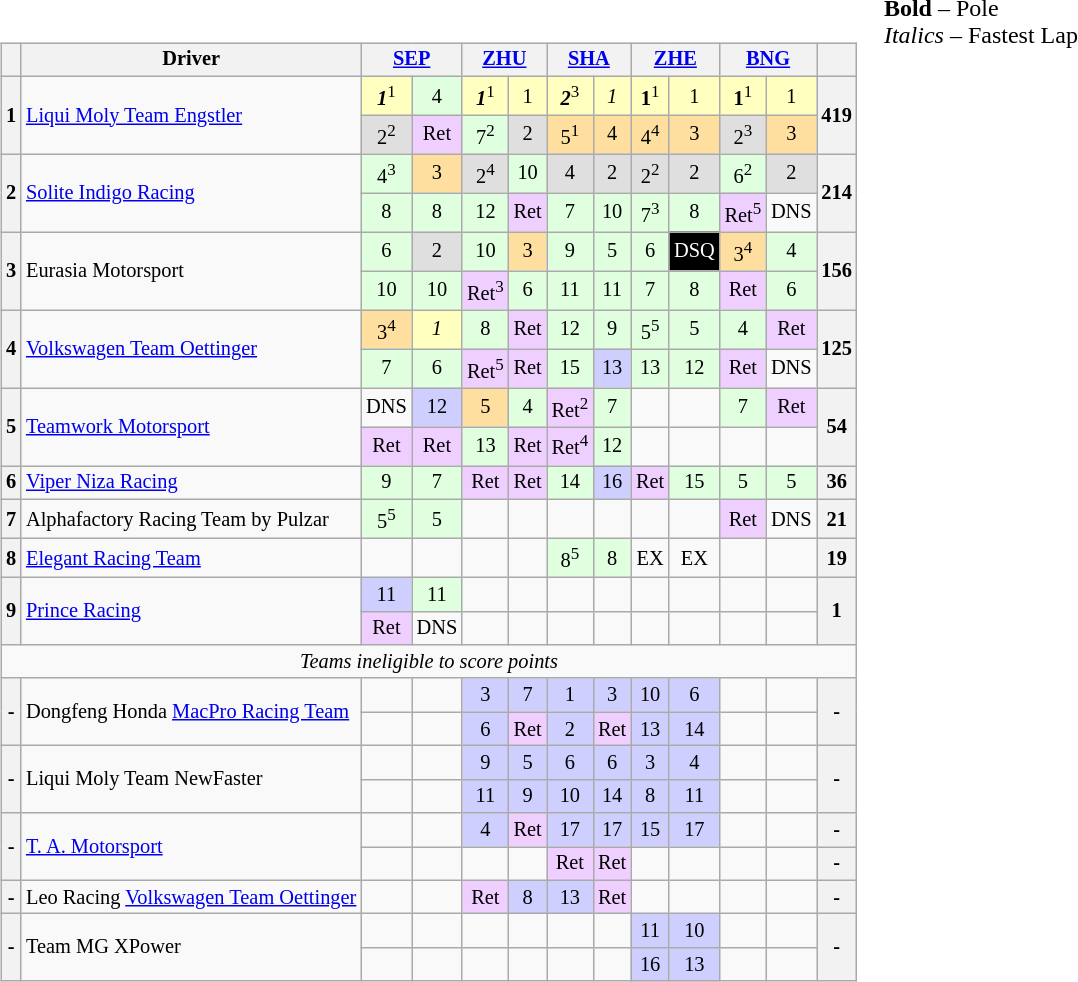<table>
<tr>
<td valign="top"><br><table class="wikitable" align="left" style="font-size: 85%; text-align: center">
<tr valign="top">
<th valign="middle"></th>
<th valign="middle">Driver</th>
<th colspan="2"><a href='#'>SEP</a><br></th>
<th colspan="2"><a href='#'>ZHU</a><br></th>
<th colspan="2"><a href='#'>SHA</a><br></th>
<th colspan="2"><a href='#'>ZHE</a><br></th>
<th colspan="2"><a href='#'>BNG</a><br></th>
<th valign="middle">  </th>
</tr>
<tr>
<th rowspan="2">1</th>
<td rowspan="2" align="left"> <a href='#'>Liqui Moly Team Engstler</a></td>
<td style="background:#ffffbf;"><strong><em>1</em></strong><sup>1</sup></td>
<td style="background:#dfffdf;">4</td>
<td style="background:#ffffbf;"><strong><em>1</em></strong><sup>1</sup></td>
<td style="background:#ffffbf;">1</td>
<td style="background:#ffffbf;"><strong><em>2</em></strong><sup>3</sup></td>
<td style="background:#ffffbf;"><em>1</em></td>
<td style="background:#ffffbf;"><strong>1</strong><sup>1</sup></td>
<td style="background:#ffffbf;">1</td>
<td style="background:#ffffbf;"><strong>1</strong><sup>1</sup></td>
<td style="background:#ffffbf;">1</td>
<th rowspan="2">419</th>
</tr>
<tr>
<td style="background:#dfdfdf;">2<sup>2</sup></td>
<td style="background:#efcfff;">Ret</td>
<td style="background:#dfffdf;">7<sup>2</sup></td>
<td style="background:#dfdfdf;">2</td>
<td style="background:#ffdf9f;">5<sup>1</sup></td>
<td style="background:#ffdf9f;">4</td>
<td style="background:#ffdf9f;">4<sup>4</sup></td>
<td style="background:#ffdf9f;">3</td>
<td style="background:#dfdfdf;">2<sup>3</sup></td>
<td style="background:#ffdf9f;">3</td>
</tr>
<tr>
<th rowspan="2">2</th>
<td rowspan="2" align="left"> <a href='#'>Solite Indigo Racing</a></td>
<td style="background:#dfffdf;">4<sup>3</sup></td>
<td style="background:#ffdf9f;">3</td>
<td style="background:#dfdfdf;">2<sup>4</sup></td>
<td style="background:#dfffdf;">10</td>
<td style="background:#dfdfdf;">4</td>
<td style="background:#dfdfdf;">2</td>
<td style="background:#dfdfdf;">2<sup>2</sup></td>
<td style="background:#dfdfdf;">2</td>
<td style="background:#dfffdf;">6<sup>2</sup></td>
<td style="background:#dfdfdf;">2</td>
<th rowspan="2">214</th>
</tr>
<tr>
<td style="background:#dfffdf;">8</td>
<td style="background:#dfffdf;">8</td>
<td style="background:#dfffdf;">12</td>
<td style="background:#efcfff;">Ret</td>
<td style="background:#dfffdf;">7</td>
<td style="background:#dfffdf;">10</td>
<td style="background:#dfffdf;">7<sup>3</sup></td>
<td style="background:#dfffdf;">8</td>
<td style="background:#efcfff;">Ret<sup>5</sup></td>
<td>DNS</td>
</tr>
<tr>
<th rowspan="2">3</th>
<td rowspan="2" align="left"> Eurasia Motorsport</td>
<td style="background:#dfffdf;">6</td>
<td style="background:#dfdfdf;">2</td>
<td style="background:#dfffdf;">10</td>
<td style="background:#ffdf9f;">3</td>
<td style="background:#dfffdf;">9</td>
<td style="background:#dfffdf;">5</td>
<td style="background:#dfffdf;">6</td>
<td style="background-color:#000000; color:white">DSQ</td>
<td style="background:#ffdf9f;">3<sup>4</sup></td>
<td style="background:#dfffdf;">4</td>
<th rowspan="2">156</th>
</tr>
<tr>
<td style="background:#dfffdf;">10</td>
<td style="background:#dfffdf;">10</td>
<td style="background:#efcfff;">Ret<sup>3</sup></td>
<td style="background:#dfffdf;">6</td>
<td style="background:#dfffdf;">11</td>
<td style="background:#dfffdf;">11</td>
<td style="background:#dfffdf;">7</td>
<td style="background:#dfffdf;">8</td>
<td style="background:#efcfff;">Ret</td>
<td style="background:#dfffdf;">6</td>
</tr>
<tr>
<th rowspan="2">4</th>
<td rowspan="2" align="left"> <a href='#'>Volkswagen Team Oettinger</a></td>
<td style="background:#ffdf9f;">3<sup>4</sup></td>
<td style="background:#ffffbf;"><em>1</em></td>
<td style="background:#dfffdf;">8</td>
<td style="background:#efcfff;">Ret</td>
<td style="background:#dfffdf;">12</td>
<td style="background:#dfffdf;">9</td>
<td style="background:#dfffdf;">5<sup>5</sup></td>
<td style="background:#dfffdf;">5</td>
<td style="background:#dfffdf;">4</td>
<td style="background:#efcfff;">Ret</td>
<th rowspan="2">125</th>
</tr>
<tr>
<td style="background:#dfffdf;">7</td>
<td style="background:#dfffdf;">6</td>
<td style="background:#efcfff;">Ret<sup>5</sup></td>
<td style="background:#efcfff;">Ret</td>
<td style="background:#dfffdf;">15</td>
<td style="background:#cfcfff;">13</td>
<td style="background:#dfffdf;">13</td>
<td style="background:#dfffdf;">12</td>
<td style="background:#efcfff;">Ret</td>
<td>DNS</td>
</tr>
<tr>
<th rowspan="2">5</th>
<td rowspan="2" align="left"> <a href='#'>Teamwork Motorsport</a></td>
<td>DNS</td>
<td style="background:#cfcfff;">12</td>
<td style="background:#ffdf9f;">5</td>
<td style="background:#dfffdf;">4</td>
<td style="background:#efcfff;">Ret<sup>2</sup></td>
<td style="background:#dfffdf;">7</td>
<td></td>
<td></td>
<td style="background:#dfffdf;">7</td>
<td style="background:#efcfff;">Ret</td>
<th rowspan="2">54</th>
</tr>
<tr>
<td style="background:#efcfff;">Ret</td>
<td style="background:#efcfff;">Ret</td>
<td style="background:#dfffdf;">13</td>
<td style="background:#efcfff;">Ret</td>
<td style="background:#efcfff;">Ret<sup>4</sup></td>
<td style="background:#dfffdf;">12</td>
<td></td>
<td></td>
<td></td>
<td></td>
</tr>
<tr>
<th>6</th>
<td align="left"> <a href='#'>Viper Niza Racing</a></td>
<td style="background:#dfffdf;">9</td>
<td style="background:#dfffdf;">7</td>
<td style="background:#efcfff;">Ret</td>
<td style="background:#efcfff;">Ret</td>
<td style="background:#dfffdf;">14</td>
<td style="background:#cfcfff;">16</td>
<td style="background:#efcfff;">Ret</td>
<td style="background:#dfffdf;">15</td>
<td style="background:#dfffdf;">5</td>
<td style="background:#dfffdf;">5</td>
<th>36</th>
</tr>
<tr>
<th>7</th>
<td align="left"> Alphafactory Racing Team by Pulzar</td>
<td style="background:#dfffdf;">5<sup>5</sup></td>
<td style="background:#dfffdf;">5</td>
<td></td>
<td></td>
<td></td>
<td></td>
<td></td>
<td></td>
<td style="background:#efcfff;">Ret</td>
<td>DNS</td>
<th>21</th>
</tr>
<tr>
<th>8</th>
<td align="left"> <a href='#'>Elegant Racing Team</a></td>
<td></td>
<td></td>
<td></td>
<td></td>
<td style="background:#dfffdf;">8<sup>5</sup></td>
<td style="background:#dfffdf;">8</td>
<td>EX</td>
<td>EX</td>
<td></td>
<td></td>
<th>19</th>
</tr>
<tr>
<th rowspan="2">9</th>
<td rowspan="2" align="left"> <a href='#'>Prince Racing</a></td>
<td style="background:#cfcfff;">11</td>
<td style="background:#dfffdf;">11</td>
<td></td>
<td></td>
<td></td>
<td></td>
<td></td>
<td></td>
<td></td>
<td></td>
<th rowspan="2">1</th>
</tr>
<tr>
<td style="background:#efcfff;">Ret</td>
<td>DNS</td>
<td></td>
<td></td>
<td></td>
<td></td>
<td></td>
<td></td>
<td></td>
<td></td>
</tr>
<tr>
<td colspan="13"><em>Teams ineligible to score points</em></td>
</tr>
<tr>
<th rowspan="2">-</th>
<td rowspan="2" align="left"> Dongfeng Honda <a href='#'>MacPro Racing Team</a></td>
<td></td>
<td></td>
<td style="background:#cfcfff;">3</td>
<td style="background:#cfcfff;">7</td>
<td style="background:#cfcfff;">1</td>
<td style="background:#cfcfff;">3</td>
<td style="background:#cfcfff;">10</td>
<td style="background:#cfcfff;">6</td>
<td></td>
<td></td>
<th rowspan="2">-</th>
</tr>
<tr>
<td></td>
<td></td>
<td style="background:#cfcfff;">6</td>
<td style="background:#efcfff;">Ret</td>
<td style="background:#cfcfff;">2</td>
<td style="background:#efcfff;">Ret</td>
<td style="background:#cfcfff;">13</td>
<td style="background:#cfcfff;">14</td>
<td></td>
<td></td>
</tr>
<tr>
<th rowspan="2">-</th>
<td rowspan="2" align="left"> Liqui Moly Team NewFaster</td>
<td></td>
<td></td>
<td style="background:#cfcfff;">9</td>
<td style="background:#cfcfff;">5</td>
<td style="background:#cfcfff;">6</td>
<td style="background:#cfcfff;">6</td>
<td style="background:#cfcfff;">3</td>
<td style="background:#cfcfff;">4</td>
<td></td>
<td></td>
<th rowspan="2">-</th>
</tr>
<tr>
<td></td>
<td></td>
<td style="background:#cfcfff;">11</td>
<td style="background:#cfcfff;">9</td>
<td style="background:#cfcfff;">10</td>
<td style="background:#cfcfff;">14</td>
<td style="background:#cfcfff;">8</td>
<td style="background:#cfcfff;">11</td>
<td></td>
<td></td>
</tr>
<tr>
<th rowspan="2">-</th>
<td rowspan="2" align="left"> <a href='#'>T. A. Motorsport</a></td>
<td></td>
<td></td>
<td style="background:#cfcfff;">4</td>
<td style="background:#efcfff;">Ret</td>
<td style="background:#cfcfff;">17</td>
<td style="background:#cfcfff;">17</td>
<td style="background:#cfcfff;">15</td>
<td style="background:#cfcfff;">17</td>
<td></td>
<td></td>
<th>-</th>
</tr>
<tr>
<td></td>
<td></td>
<td></td>
<td></td>
<td style="background:#efcfff;">Ret</td>
<td style="background:#efcfff;">Ret</td>
<td></td>
<td></td>
<td></td>
<td></td>
<th>-</th>
</tr>
<tr>
<th>-</th>
<td align="left"> Leo Racing <a href='#'>Volkswagen Team Oettinger</a></td>
<td></td>
<td></td>
<td style="background:#efcfff;">Ret</td>
<td style="background:#cfcfff;">8</td>
<td style="background:#cfcfff;">13</td>
<td style="background:#efcfff;">Ret</td>
<td></td>
<td></td>
<td></td>
<td></td>
<th>-</th>
</tr>
<tr>
<th rowspan="2">-</th>
<td rowspan="2" align="left"> Team MG XPower</td>
<td></td>
<td></td>
<td></td>
<td></td>
<td></td>
<td></td>
<td style="background:#cfcfff;">11</td>
<td style="background:#cfcfff;">10</td>
<td></td>
<td></td>
<th rowspan="2">-</th>
</tr>
<tr>
<td></td>
<td></td>
<td></td>
<td></td>
<td></td>
<td></td>
<td style="background:#cfcfff;">16</td>
<td style="background:#cfcfff;">13</td>
<td></td>
<td></td>
</tr>
</table>
</td>
<td valign="top"><span><strong>Bold</strong> – Pole</span><br><span><em>Italics</em> – Fastest Lap</span></td>
</tr>
</table>
